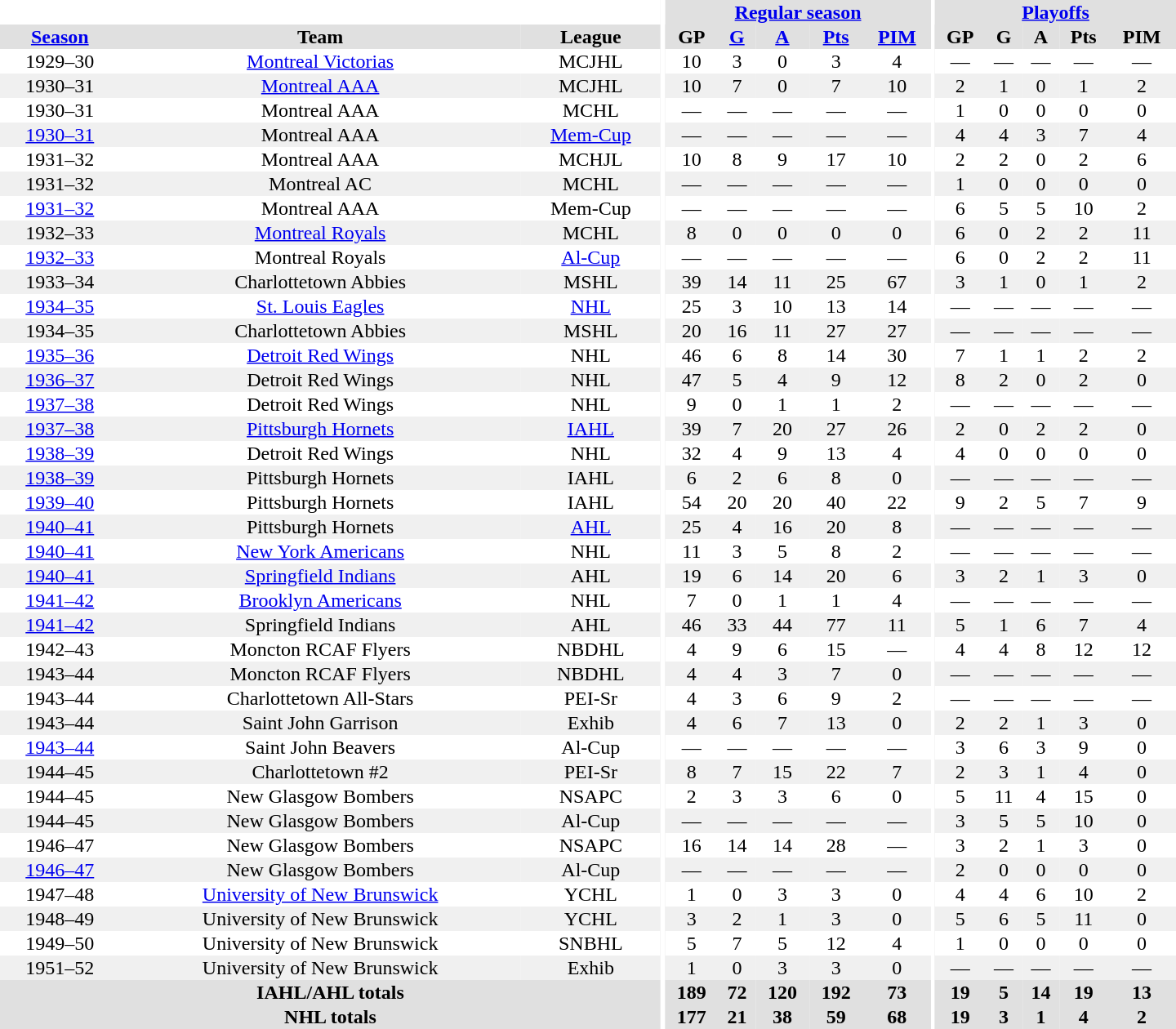<table border="0" cellpadding="1" cellspacing="0" style="text-align:center; width:60em">
<tr bgcolor="#e0e0e0">
<th colspan="3" bgcolor="#ffffff"></th>
<th rowspan="100" bgcolor="#ffffff"></th>
<th colspan="5"><a href='#'>Regular season</a></th>
<th rowspan="100" bgcolor="#ffffff"></th>
<th colspan="5"><a href='#'>Playoffs</a></th>
</tr>
<tr bgcolor="#e0e0e0">
<th><a href='#'>Season</a></th>
<th>Team</th>
<th>League</th>
<th>GP</th>
<th><a href='#'>G</a></th>
<th><a href='#'>A</a></th>
<th><a href='#'>Pts</a></th>
<th><a href='#'>PIM</a></th>
<th>GP</th>
<th>G</th>
<th>A</th>
<th>Pts</th>
<th>PIM</th>
</tr>
<tr>
<td>1929–30</td>
<td><a href='#'>Montreal Victorias</a></td>
<td>MCJHL</td>
<td>10</td>
<td>3</td>
<td>0</td>
<td>3</td>
<td>4</td>
<td>—</td>
<td>—</td>
<td>—</td>
<td>—</td>
<td>—</td>
</tr>
<tr bgcolor="#f0f0f0">
<td>1930–31</td>
<td><a href='#'>Montreal AAA</a></td>
<td>MCJHL</td>
<td>10</td>
<td>7</td>
<td>0</td>
<td>7</td>
<td>10</td>
<td>2</td>
<td>1</td>
<td>0</td>
<td>1</td>
<td>2</td>
</tr>
<tr>
<td>1930–31</td>
<td>Montreal AAA</td>
<td>MCHL</td>
<td>—</td>
<td>—</td>
<td>—</td>
<td>—</td>
<td>—</td>
<td>1</td>
<td>0</td>
<td>0</td>
<td>0</td>
<td>0</td>
</tr>
<tr bgcolor="#f0f0f0">
<td><a href='#'>1930–31</a></td>
<td>Montreal AAA</td>
<td><a href='#'>Mem-Cup</a></td>
<td>—</td>
<td>—</td>
<td>—</td>
<td>—</td>
<td>—</td>
<td>4</td>
<td>4</td>
<td>3</td>
<td>7</td>
<td>4</td>
</tr>
<tr>
<td>1931–32</td>
<td>Montreal AAA</td>
<td>MCHJL</td>
<td>10</td>
<td>8</td>
<td>9</td>
<td>17</td>
<td>10</td>
<td>2</td>
<td>2</td>
<td>0</td>
<td>2</td>
<td>6</td>
</tr>
<tr bgcolor="#f0f0f0">
<td>1931–32</td>
<td>Montreal AC</td>
<td>MCHL</td>
<td>—</td>
<td>—</td>
<td>—</td>
<td>—</td>
<td>—</td>
<td>1</td>
<td>0</td>
<td>0</td>
<td>0</td>
<td>0</td>
</tr>
<tr>
<td><a href='#'>1931–32</a></td>
<td>Montreal AAA</td>
<td>Mem-Cup</td>
<td>—</td>
<td>—</td>
<td>—</td>
<td>—</td>
<td>—</td>
<td>6</td>
<td>5</td>
<td>5</td>
<td>10</td>
<td>2</td>
</tr>
<tr bgcolor="#f0f0f0">
<td>1932–33</td>
<td><a href='#'>Montreal Royals</a></td>
<td>MCHL</td>
<td>8</td>
<td>0</td>
<td>0</td>
<td>0</td>
<td>0</td>
<td>6</td>
<td>0</td>
<td>2</td>
<td>2</td>
<td>11</td>
</tr>
<tr>
<td><a href='#'>1932–33</a></td>
<td>Montreal Royals</td>
<td><a href='#'>Al-Cup</a></td>
<td>—</td>
<td>—</td>
<td>—</td>
<td>—</td>
<td>—</td>
<td>6</td>
<td>0</td>
<td>2</td>
<td>2</td>
<td>11</td>
</tr>
<tr bgcolor="#f0f0f0">
<td>1933–34</td>
<td>Charlottetown Abbies</td>
<td>MSHL</td>
<td>39</td>
<td>14</td>
<td>11</td>
<td>25</td>
<td>67</td>
<td>3</td>
<td>1</td>
<td>0</td>
<td>1</td>
<td>2</td>
</tr>
<tr>
<td><a href='#'>1934–35</a></td>
<td><a href='#'>St. Louis Eagles</a></td>
<td><a href='#'>NHL</a></td>
<td>25</td>
<td>3</td>
<td>10</td>
<td>13</td>
<td>14</td>
<td>—</td>
<td>—</td>
<td>—</td>
<td>—</td>
<td>—</td>
</tr>
<tr bgcolor="#f0f0f0">
<td>1934–35</td>
<td>Charlottetown Abbies</td>
<td>MSHL</td>
<td>20</td>
<td>16</td>
<td>11</td>
<td>27</td>
<td>27</td>
<td>—</td>
<td>—</td>
<td>—</td>
<td>—</td>
<td>—</td>
</tr>
<tr>
<td><a href='#'>1935–36</a></td>
<td><a href='#'>Detroit Red Wings</a></td>
<td>NHL</td>
<td>46</td>
<td>6</td>
<td>8</td>
<td>14</td>
<td>30</td>
<td>7</td>
<td>1</td>
<td>1</td>
<td>2</td>
<td>2</td>
</tr>
<tr bgcolor="#f0f0f0">
<td><a href='#'>1936–37</a></td>
<td>Detroit Red Wings</td>
<td>NHL</td>
<td>47</td>
<td>5</td>
<td>4</td>
<td>9</td>
<td>12</td>
<td>8</td>
<td>2</td>
<td>0</td>
<td>2</td>
<td>0</td>
</tr>
<tr>
<td><a href='#'>1937–38</a></td>
<td>Detroit Red Wings</td>
<td>NHL</td>
<td>9</td>
<td>0</td>
<td>1</td>
<td>1</td>
<td>2</td>
<td>—</td>
<td>—</td>
<td>—</td>
<td>—</td>
<td>—</td>
</tr>
<tr bgcolor="#f0f0f0">
<td><a href='#'>1937–38</a></td>
<td><a href='#'>Pittsburgh Hornets</a></td>
<td><a href='#'>IAHL</a></td>
<td>39</td>
<td>7</td>
<td>20</td>
<td>27</td>
<td>26</td>
<td>2</td>
<td>0</td>
<td>2</td>
<td>2</td>
<td>0</td>
</tr>
<tr>
<td><a href='#'>1938–39</a></td>
<td>Detroit Red Wings</td>
<td>NHL</td>
<td>32</td>
<td>4</td>
<td>9</td>
<td>13</td>
<td>4</td>
<td>4</td>
<td>0</td>
<td>0</td>
<td>0</td>
<td>0</td>
</tr>
<tr bgcolor="#f0f0f0">
<td><a href='#'>1938–39</a></td>
<td>Pittsburgh Hornets</td>
<td>IAHL</td>
<td>6</td>
<td>2</td>
<td>6</td>
<td>8</td>
<td>0</td>
<td>—</td>
<td>—</td>
<td>—</td>
<td>—</td>
<td>—</td>
</tr>
<tr>
<td><a href='#'>1939–40</a></td>
<td>Pittsburgh Hornets</td>
<td>IAHL</td>
<td>54</td>
<td>20</td>
<td>20</td>
<td>40</td>
<td>22</td>
<td>9</td>
<td>2</td>
<td>5</td>
<td>7</td>
<td>9</td>
</tr>
<tr bgcolor="#f0f0f0">
<td><a href='#'>1940–41</a></td>
<td>Pittsburgh Hornets</td>
<td><a href='#'>AHL</a></td>
<td>25</td>
<td>4</td>
<td>16</td>
<td>20</td>
<td>8</td>
<td>—</td>
<td>—</td>
<td>—</td>
<td>—</td>
<td>—</td>
</tr>
<tr>
<td><a href='#'>1940–41</a></td>
<td><a href='#'>New York Americans</a></td>
<td>NHL</td>
<td>11</td>
<td>3</td>
<td>5</td>
<td>8</td>
<td>2</td>
<td>—</td>
<td>—</td>
<td>—</td>
<td>—</td>
<td>—</td>
</tr>
<tr bgcolor="#f0f0f0">
<td><a href='#'>1940–41</a></td>
<td><a href='#'>Springfield Indians</a></td>
<td>AHL</td>
<td>19</td>
<td>6</td>
<td>14</td>
<td>20</td>
<td>6</td>
<td>3</td>
<td>2</td>
<td>1</td>
<td>3</td>
<td>0</td>
</tr>
<tr>
<td><a href='#'>1941–42</a></td>
<td><a href='#'>Brooklyn Americans</a></td>
<td>NHL</td>
<td>7</td>
<td>0</td>
<td>1</td>
<td>1</td>
<td>4</td>
<td>—</td>
<td>—</td>
<td>—</td>
<td>—</td>
<td>—</td>
</tr>
<tr bgcolor="#f0f0f0">
<td><a href='#'>1941–42</a></td>
<td>Springfield Indians</td>
<td>AHL</td>
<td>46</td>
<td>33</td>
<td>44</td>
<td>77</td>
<td>11</td>
<td>5</td>
<td>1</td>
<td>6</td>
<td>7</td>
<td>4</td>
</tr>
<tr>
<td>1942–43</td>
<td>Moncton RCAF Flyers</td>
<td>NBDHL</td>
<td>4</td>
<td>9</td>
<td>6</td>
<td>15</td>
<td>—</td>
<td>4</td>
<td>4</td>
<td>8</td>
<td>12</td>
<td>12</td>
</tr>
<tr bgcolor="#f0f0f0">
<td>1943–44</td>
<td>Moncton RCAF Flyers</td>
<td>NBDHL</td>
<td>4</td>
<td>4</td>
<td>3</td>
<td>7</td>
<td>0</td>
<td>—</td>
<td>—</td>
<td>—</td>
<td>—</td>
<td>—</td>
</tr>
<tr>
<td>1943–44</td>
<td>Charlottetown All-Stars</td>
<td>PEI-Sr</td>
<td>4</td>
<td>3</td>
<td>6</td>
<td>9</td>
<td>2</td>
<td>—</td>
<td>—</td>
<td>—</td>
<td>—</td>
<td>—</td>
</tr>
<tr bgcolor="#f0f0f0">
<td>1943–44</td>
<td>Saint John Garrison</td>
<td>Exhib</td>
<td>4</td>
<td>6</td>
<td>7</td>
<td>13</td>
<td>0</td>
<td>2</td>
<td>2</td>
<td>1</td>
<td>3</td>
<td>0</td>
</tr>
<tr>
<td><a href='#'>1943–44</a></td>
<td>Saint John Beavers</td>
<td>Al-Cup</td>
<td>—</td>
<td>—</td>
<td>—</td>
<td>—</td>
<td>—</td>
<td>3</td>
<td>6</td>
<td>3</td>
<td>9</td>
<td>0</td>
</tr>
<tr bgcolor="#f0f0f0">
<td>1944–45</td>
<td>Charlottetown #2</td>
<td>PEI-Sr</td>
<td>8</td>
<td>7</td>
<td>15</td>
<td>22</td>
<td>7</td>
<td>2</td>
<td>3</td>
<td>1</td>
<td>4</td>
<td>0</td>
</tr>
<tr>
<td>1944–45</td>
<td>New Glasgow Bombers</td>
<td>NSAPC</td>
<td>2</td>
<td>3</td>
<td>3</td>
<td>6</td>
<td>0</td>
<td>5</td>
<td>11</td>
<td>4</td>
<td>15</td>
<td>0</td>
</tr>
<tr bgcolor="#f0f0f0">
<td>1944–45</td>
<td>New Glasgow Bombers</td>
<td>Al-Cup</td>
<td>—</td>
<td>—</td>
<td>—</td>
<td>—</td>
<td>—</td>
<td>3</td>
<td>5</td>
<td>5</td>
<td>10</td>
<td>0</td>
</tr>
<tr>
<td>1946–47</td>
<td>New Glasgow Bombers</td>
<td>NSAPC</td>
<td>16</td>
<td>14</td>
<td>14</td>
<td>28</td>
<td>—</td>
<td>3</td>
<td>2</td>
<td>1</td>
<td>3</td>
<td>0</td>
</tr>
<tr bgcolor="#f0f0f0">
<td><a href='#'>1946–47</a></td>
<td>New Glasgow Bombers</td>
<td>Al-Cup</td>
<td>—</td>
<td>—</td>
<td>—</td>
<td>—</td>
<td>—</td>
<td>2</td>
<td>0</td>
<td>0</td>
<td>0</td>
<td>0</td>
</tr>
<tr>
<td>1947–48</td>
<td><a href='#'>University of New Brunswick</a></td>
<td>YCHL</td>
<td>1</td>
<td>0</td>
<td>3</td>
<td>3</td>
<td>0</td>
<td>4</td>
<td>4</td>
<td>6</td>
<td>10</td>
<td>2</td>
</tr>
<tr bgcolor="#f0f0f0">
<td>1948–49</td>
<td>University of New Brunswick</td>
<td>YCHL</td>
<td>3</td>
<td>2</td>
<td>1</td>
<td>3</td>
<td>0</td>
<td>5</td>
<td>6</td>
<td>5</td>
<td>11</td>
<td>0</td>
</tr>
<tr>
<td>1949–50</td>
<td>University of New Brunswick</td>
<td>SNBHL</td>
<td>5</td>
<td>7</td>
<td>5</td>
<td>12</td>
<td>4</td>
<td>1</td>
<td>0</td>
<td>0</td>
<td>0</td>
<td>0</td>
</tr>
<tr bgcolor="#f0f0f0">
<td>1951–52</td>
<td>University of New Brunswick</td>
<td>Exhib</td>
<td>1</td>
<td>0</td>
<td>3</td>
<td>3</td>
<td>0</td>
<td>—</td>
<td>—</td>
<td>—</td>
<td>—</td>
<td>—</td>
</tr>
<tr bgcolor="#e0e0e0">
<th colspan="3">IAHL/AHL totals</th>
<th>189</th>
<th>72</th>
<th>120</th>
<th>192</th>
<th>73</th>
<th>19</th>
<th>5</th>
<th>14</th>
<th>19</th>
<th>13</th>
</tr>
<tr bgcolor="#e0e0e0">
<th colspan="3">NHL totals</th>
<th>177</th>
<th>21</th>
<th>38</th>
<th>59</th>
<th>68</th>
<th>19</th>
<th>3</th>
<th>1</th>
<th>4</th>
<th>2</th>
</tr>
</table>
